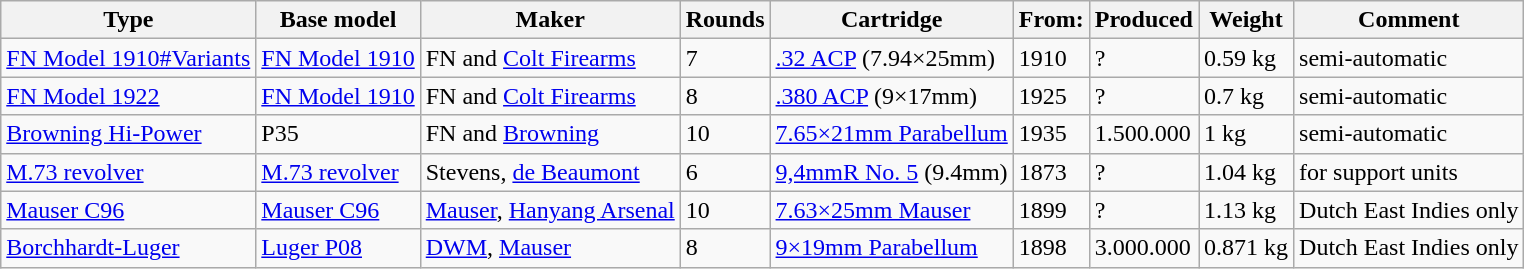<table class="wikitable sortable">
<tr>
<th>Type</th>
<th>Base model</th>
<th>Maker</th>
<th>Rounds</th>
<th>Cartridge</th>
<th>From:</th>
<th>Produced</th>
<th>Weight</th>
<th>Comment</th>
</tr>
<tr>
<td><a href='#'>FN Model 1910#Variants</a></td>
<td><a href='#'>FN Model 1910</a></td>
<td>FN and <a href='#'>Colt Firearms</a></td>
<td>7</td>
<td><a href='#'>.32 ACP</a> (7.94×25mm)</td>
<td>1910</td>
<td>?</td>
<td>0.59 kg</td>
<td>semi-automatic</td>
</tr>
<tr>
<td><a href='#'>FN Model 1922</a></td>
<td><a href='#'>FN Model 1910</a></td>
<td>FN and <a href='#'>Colt Firearms</a></td>
<td>8</td>
<td><a href='#'>.380 ACP</a> (9×17mm)</td>
<td>1925</td>
<td>?</td>
<td>0.7 kg</td>
<td>semi-automatic</td>
</tr>
<tr>
<td><a href='#'>Browning Hi-Power</a></td>
<td>P35</td>
<td>FN and <a href='#'>Browning</a></td>
<td>10</td>
<td><a href='#'>7.65×21mm Parabellum</a></td>
<td>1935</td>
<td>1.500.000</td>
<td>1 kg</td>
<td>semi-automatic</td>
</tr>
<tr>
<td><a href='#'>M.73 revolver</a></td>
<td><a href='#'>M.73 revolver</a></td>
<td>Stevens, <a href='#'>de Beaumont</a></td>
<td>6</td>
<td><a href='#'>9,4mmR No. 5</a> (9.4mm)</td>
<td>1873</td>
<td>?</td>
<td>1.04 kg</td>
<td>for support units</td>
</tr>
<tr>
<td><a href='#'>Mauser C96</a></td>
<td><a href='#'>Mauser C96</a></td>
<td><a href='#'>Mauser</a>, <a href='#'>Hanyang Arsenal</a></td>
<td>10</td>
<td><a href='#'>7.63×25mm Mauser</a></td>
<td>1899</td>
<td>?</td>
<td>1.13 kg</td>
<td>Dutch East Indies only</td>
</tr>
<tr>
<td><a href='#'>Borchhardt-Luger</a></td>
<td><a href='#'>Luger P08</a></td>
<td><a href='#'>DWM</a>, <a href='#'>Mauser</a></td>
<td>8</td>
<td><a href='#'>9×19mm Parabellum</a></td>
<td>1898</td>
<td>3.000.000</td>
<td>0.871 kg</td>
<td>Dutch East Indies only</td>
</tr>
</table>
